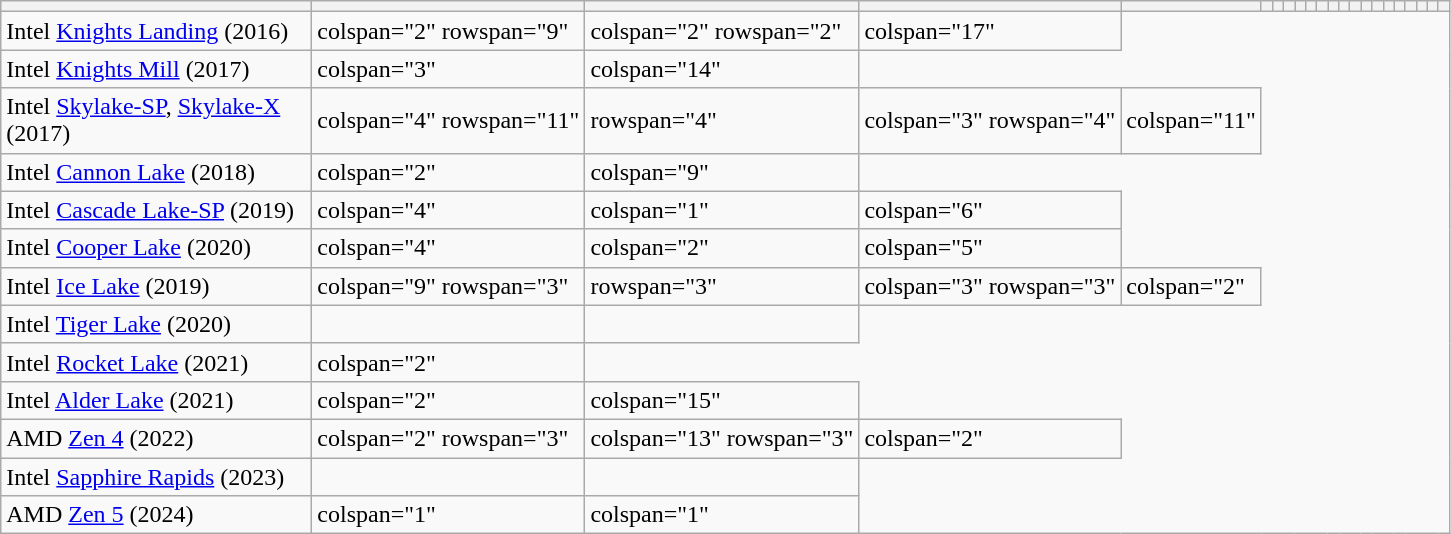<table class="wikitable">
<tr>
<th></th>
<th></th>
<th></th>
<th></th>
<th></th>
<th></th>
<th></th>
<th></th>
<th></th>
<th></th>
<th></th>
<th></th>
<th></th>
<th></th>
<th></th>
<th></th>
<th></th>
<th></th>
<th></th>
<th></th>
<th></th>
<th></th>
</tr>
<tr>
<td style=width:200px>Intel <a href='#'>Knights Landing</a> (2016)</td>
<td>colspan="2" rowspan="9" </td>
<td>colspan="2" rowspan="2" </td>
<td>colspan="17" </td>
</tr>
<tr>
<td>Intel <a href='#'>Knights Mill</a> (2017)</td>
<td>colspan="3" </td>
<td>colspan="14" </td>
</tr>
<tr>
<td>Intel <a href='#'>Skylake-SP</a>, <a href='#'>Skylake-X</a> (2017)</td>
<td>colspan="4" rowspan="11" </td>
<td>rowspan="4" </td>
<td>colspan="3" rowspan="4" </td>
<td>colspan="11" </td>
</tr>
<tr>
<td>Intel <a href='#'>Cannon Lake</a> (2018)</td>
<td>colspan="2" </td>
<td>colspan="9" </td>
</tr>
<tr>
<td>Intel <a href='#'>Cascade Lake-SP</a> (2019)</td>
<td>colspan="4" </td>
<td>colspan="1" </td>
<td>colspan="6" </td>
</tr>
<tr>
<td>Intel <a href='#'>Cooper Lake</a> (2020)</td>
<td>colspan="4" </td>
<td>colspan="2" </td>
<td>colspan="5" </td>
</tr>
<tr>
<td>Intel <a href='#'>Ice Lake</a> (2019)</td>
<td>colspan="9" rowspan="3" </td>
<td>rowspan="3" </td>
<td>colspan="3" rowspan="3" </td>
<td>colspan="2" </td>
</tr>
<tr>
<td>Intel <a href='#'>Tiger Lake</a> (2020)</td>
<td></td>
<td></td>
</tr>
<tr>
<td>Intel <a href='#'>Rocket Lake</a> (2021)</td>
<td>colspan="2" </td>
</tr>
<tr>
<td>Intel <a href='#'>Alder Lake</a> (2021)</td>
<td>colspan="2" </td>
<td>colspan="15" </td>
</tr>
<tr>
<td>AMD <a href='#'>Zen 4</a> (2022)</td>
<td>colspan="2" rowspan="3" </td>
<td>colspan="13" rowspan="3" </td>
<td>colspan="2" </td>
</tr>
<tr>
<td>Intel <a href='#'>Sapphire Rapids</a> (2023)</td>
<td></td>
<td></td>
</tr>
<tr>
<td>AMD <a href='#'>Zen 5</a> (2024)</td>
<td>colspan="1" </td>
<td>colspan="1" </td>
</tr>
</table>
